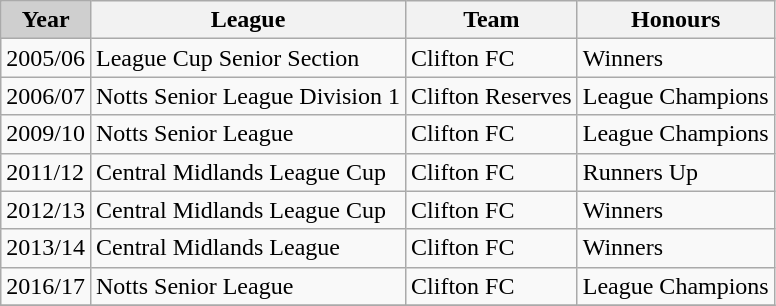<table class="wikitable sortable">
<tr>
<th style="background-color:#cfcfcf;"  align="center">Year</th>
<th>League</th>
<th>Team</th>
<th>Honours</th>
</tr>
<tr>
<td>2005/06</td>
<td>League Cup Senior Section</td>
<td>Clifton FC</td>
<td>Winners</td>
</tr>
<tr>
<td>2006/07</td>
<td>Notts Senior League Division 1</td>
<td>Clifton Reserves</td>
<td>League Champions</td>
</tr>
<tr>
<td>2009/10</td>
<td>Notts Senior League</td>
<td>Clifton FC</td>
<td>League Champions</td>
</tr>
<tr>
<td>2011/12</td>
<td>Central Midlands League Cup</td>
<td>Clifton FC</td>
<td>Runners Up</td>
</tr>
<tr>
<td>2012/13</td>
<td>Central Midlands League Cup</td>
<td>Clifton FC</td>
<td>Winners</td>
</tr>
<tr>
<td>2013/14</td>
<td>Central Midlands League</td>
<td>Clifton FC</td>
<td>Winners</td>
</tr>
<tr>
<td>2016/17</td>
<td>Notts Senior League</td>
<td>Clifton FC</td>
<td>League Champions</td>
</tr>
<tr class="sortbottom">
</tr>
</table>
